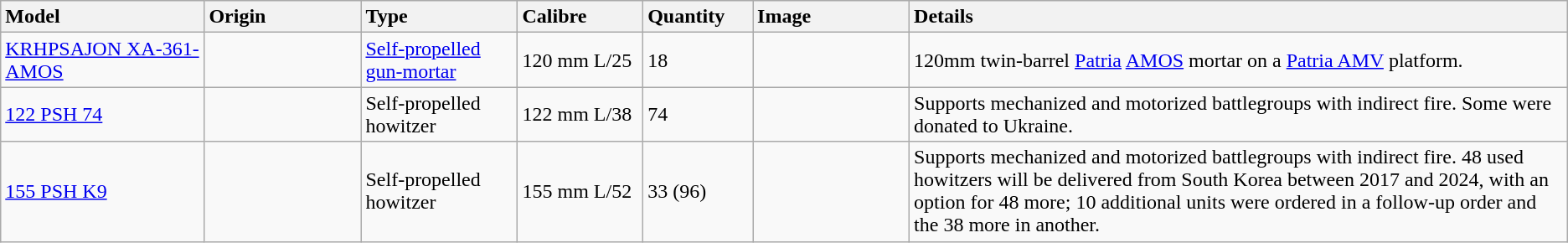<table class="wikitable">
<tr>
<th style="text-align: left; width:13%;">Model</th>
<th style="text-align: left; width:10%;">Origin</th>
<th style="text-align: left; width:10%;">Type</th>
<th style="text-align: left; width:8%;">Calibre</th>
<th style="text-align: left; width:7%;">Quantity</th>
<th style="text-align: left; width:10%;">Image</th>
<th style="text-align: left; width:42%;">Details</th>
</tr>
<tr>
<td><a href='#'>KRHPSAJON XA-361-AMOS</a></td>
<td><br></td>
<td><a href='#'>Self-propelled gun-mortar</a></td>
<td>120 mm L/25</td>
<td>18</td>
<td></td>
<td>120mm twin-barrel <a href='#'>Patria</a> <a href='#'>AMOS</a> mortar on a <a href='#'>Patria AMV</a> platform.</td>
</tr>
<tr>
<td><a href='#'>122 PSH 74</a></td>
<td></td>
<td>Self-propelled howitzer</td>
<td>122 mm L/38</td>
<td>74</td>
<td></td>
<td>Supports mechanized and motorized battlegroups with indirect fire. Some were donated to Ukraine.</td>
</tr>
<tr>
<td><a href='#'>155 PSH K9</a></td>
<td></td>
<td>Self-propelled howitzer</td>
<td>155 mm L/52</td>
<td>33 (96)</td>
<td></td>
<td>Supports mechanized and motorized battlegroups with indirect fire. 48 used howitzers will be delivered from South Korea between 2017 and 2024, with an option for 48 more; 10 additional units were ordered in a follow-up order and the 38 more in another.</td>
</tr>
</table>
